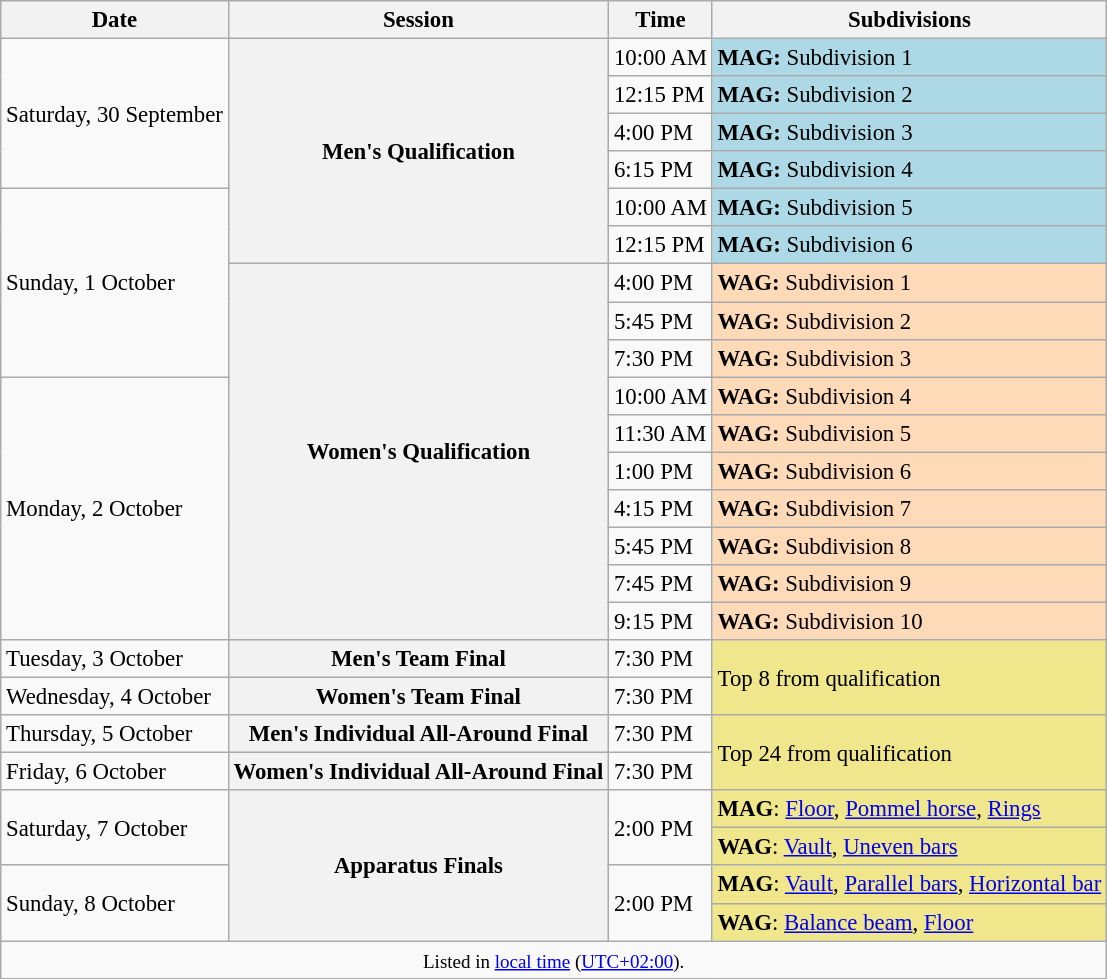<table class="wikitable" style="text-align:left; font-size:95%;">
<tr>
<th>Date</th>
<th>Session</th>
<th>Time</th>
<th>Subdivisions</th>
</tr>
<tr>
<td rowspan=4>Saturday, 30 September</td>
<th rowspan=6>Men's Qualification</th>
<td>10:00 AM</td>
<td bgcolor="#add8e6"><strong>MAG:</strong> Subdivision 1<br></td>
</tr>
<tr>
<td>12:15 PM</td>
<td bgcolor="#add8e6"><strong>MAG:</strong> Subdivision 2<br></td>
</tr>
<tr>
<td>4:00 PM</td>
<td bgcolor="#add8e6"><strong>MAG:</strong> Subdivision 3<br></td>
</tr>
<tr>
<td>6:15 PM</td>
<td bgcolor="#add8e6"><strong>MAG:</strong> Subdivision 4<br></td>
</tr>
<tr>
<td rowspan=5>Sunday, 1 October</td>
<td>10:00 AM</td>
<td bgcolor="#add8e6"><strong>MAG:</strong> Subdivision 5<br></td>
</tr>
<tr>
<td>12:15 PM</td>
<td bgcolor="#add8e6"><strong>MAG:</strong> Subdivision 6<br></td>
</tr>
<tr>
<th rowspan=10>Women's Qualification</th>
<td>4:00 PM</td>
<td bgcolor="#ffdab9"><strong>WAG:</strong> Subdivision 1<br></td>
</tr>
<tr>
<td>5:45 PM</td>
<td bgcolor="#ffdab9"><strong>WAG:</strong> Subdivision 2<br></td>
</tr>
<tr>
<td>7:30 PM</td>
<td bgcolor="#ffdab9"><strong>WAG:</strong> Subdivision 3<br></td>
</tr>
<tr>
<td rowspan=7>Monday, 2 October</td>
<td>10:00 AM</td>
<td bgcolor="#ffdab9"><strong>WAG:</strong> Subdivision 4<br></td>
</tr>
<tr>
<td>11:30 AM</td>
<td bgcolor="#ffdab9"><strong>WAG:</strong> Subdivision 5<br></td>
</tr>
<tr>
<td>1:00 PM</td>
<td bgcolor="#ffdab9"><strong>WAG:</strong> Subdivision 6<br></td>
</tr>
<tr>
<td>4:15 PM</td>
<td bgcolor="#ffdab9"><strong>WAG:</strong> Subdivision 7<br></td>
</tr>
<tr>
<td>5:45 PM</td>
<td bgcolor="#ffdab9"><strong>WAG:</strong> Subdivision 8<br></td>
</tr>
<tr>
<td>7:45 PM</td>
<td bgcolor="#ffdab9"><strong>WAG:</strong> Subdivision 9<br></td>
</tr>
<tr>
<td>9:15 PM</td>
<td bgcolor="#ffdab9"><strong>WAG:</strong> Subdivision 10<br></td>
</tr>
<tr>
<td>Tuesday, 3 October</td>
<th bgcolor="#f0e68c">Men's Team Final</th>
<td>7:30 PM</td>
<td rowspan=2 bgcolor="#f0e68c">Top 8 from qualification</td>
</tr>
<tr>
<td>Wednesday, 4 October</td>
<th bgcolor="#f0e68c">Women's Team Final</th>
<td>7:30 PM</td>
</tr>
<tr>
<td>Thursday, 5 October</td>
<th bgcolor="#f0e68c">Men's Individual All-Around Final</th>
<td>7:30 PM</td>
<td rowspan=2 bgcolor="#f0e68c">Top 24 from qualification</td>
</tr>
<tr>
<td>Friday, 6 October</td>
<th bgcolor="#f0e68c">Women's Individual All-Around Final</th>
<td>7:30 PM</td>
</tr>
<tr>
<td rowspan=2>Saturday, 7 October</td>
<th rowspan=4 bgcolor="#f0e68c">Apparatus Finals</th>
<td rowspan=2>2:00 PM</td>
<td bgcolor="#f0e68c"><strong>MAG</strong>: <a href='#'>Floor</a>, <a href='#'>Pommel horse</a>, <a href='#'>Rings</a></td>
</tr>
<tr>
<td bgcolor="#f0e68c"><strong>WAG</strong>: <a href='#'>Vault</a>, <a href='#'>Uneven bars</a></td>
</tr>
<tr>
<td rowspan=2>Sunday, 8 October</td>
<td rowspan=2>2:00 PM</td>
<td bgcolor="#f0e68c"><strong>MAG</strong>: <a href='#'>Vault</a>, <a href='#'>Parallel bars</a>, <a href='#'>Horizontal bar</a></td>
</tr>
<tr>
<td bgcolor="#f0e68c"><strong>WAG</strong>: <a href='#'>Balance beam</a>, <a href='#'>Floor</a></td>
</tr>
<tr>
<td colspan=4 align=center><small> Listed in <a href='#'>local time</a> (<a href='#'>UTC+02:00</a>).</small></td>
</tr>
</table>
